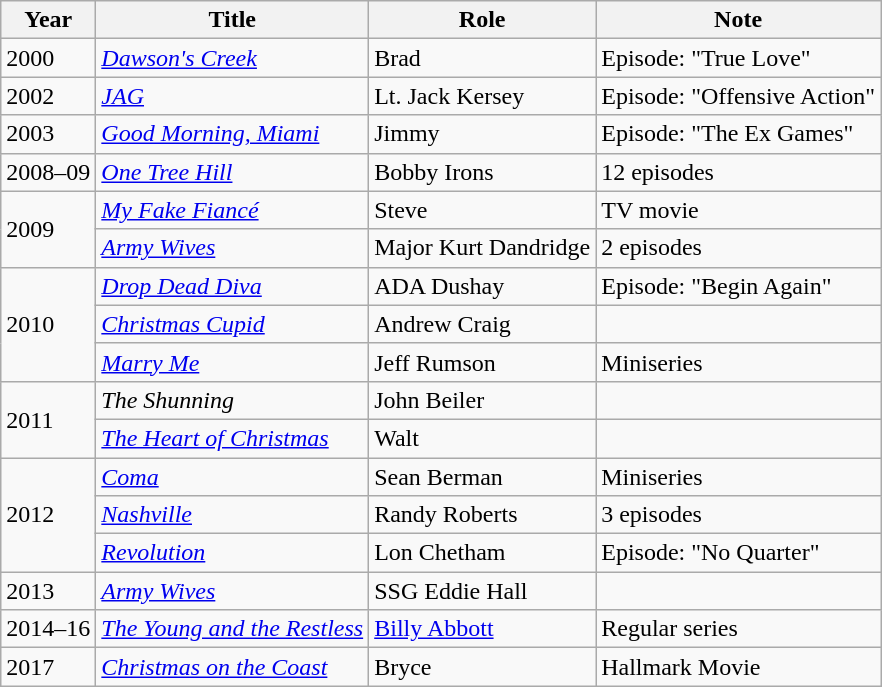<table class="wikitable sortable plainrowheaders">
<tr>
<th scope="col">Year</th>
<th scope="col">Title</th>
<th scope="col">Role</th>
<th scope="col" class="unsortable">Note</th>
</tr>
<tr>
<td>2000</td>
<td><em><a href='#'>Dawson's Creek</a></em></td>
<td>Brad</td>
<td>Episode: "True Love"</td>
</tr>
<tr>
<td>2002</td>
<td><em><a href='#'>JAG</a></em></td>
<td>Lt. Jack Kersey</td>
<td>Episode: "Offensive Action"</td>
</tr>
<tr>
<td>2003</td>
<td><em><a href='#'>Good Morning, Miami</a></em></td>
<td>Jimmy</td>
<td>Episode: "The Ex Games"</td>
</tr>
<tr>
<td>2008–09</td>
<td><em><a href='#'>One Tree Hill</a></em></td>
<td>Bobby Irons</td>
<td>12 episodes</td>
</tr>
<tr>
<td rowspan=2>2009</td>
<td><em><a href='#'>My Fake Fiancé</a></em></td>
<td>Steve</td>
<td>TV movie</td>
</tr>
<tr>
<td><em><a href='#'>Army Wives</a></em></td>
<td>Major Kurt Dandridge</td>
<td>2 episodes</td>
</tr>
<tr>
<td rowspan=3>2010</td>
<td><em><a href='#'>Drop Dead Diva</a></em></td>
<td>ADA Dushay</td>
<td>Episode: "Begin Again"</td>
</tr>
<tr>
<td><em><a href='#'>Christmas Cupid</a></em></td>
<td>Andrew Craig</td>
<td></td>
</tr>
<tr>
<td><em><a href='#'>Marry Me</a></em></td>
<td>Jeff Rumson</td>
<td>Miniseries</td>
</tr>
<tr>
<td rowspan=2>2011</td>
<td><em>The Shunning</em></td>
<td>John Beiler</td>
<td></td>
</tr>
<tr>
<td><em><a href='#'>The Heart of Christmas</a></em></td>
<td>Walt</td>
<td></td>
</tr>
<tr>
<td rowspan=3>2012</td>
<td><em><a href='#'>Coma</a></em></td>
<td>Sean Berman</td>
<td>Miniseries</td>
</tr>
<tr>
<td><em><a href='#'>Nashville</a></em></td>
<td>Randy Roberts</td>
<td>3 episodes</td>
</tr>
<tr>
<td><em><a href='#'>Revolution</a></em></td>
<td>Lon Chetham</td>
<td>Episode: "No Quarter"</td>
</tr>
<tr>
<td>2013</td>
<td><em><a href='#'>Army Wives</a></em></td>
<td>SSG Eddie Hall</td>
<td></td>
</tr>
<tr>
<td>2014–16</td>
<td><em><a href='#'>The Young and the Restless</a></em></td>
<td><a href='#'>Billy Abbott</a></td>
<td>Regular series</td>
</tr>
<tr>
<td>2017</td>
<td><em><a href='#'>Christmas on the Coast</a></em></td>
<td>Bryce</td>
<td>Hallmark Movie</td>
</tr>
</table>
